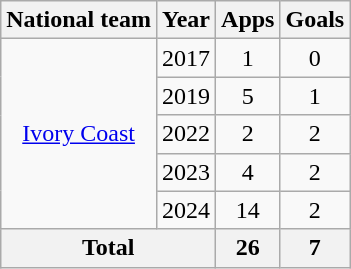<table class=wikitable style=text-align:center>
<tr>
<th>National team</th>
<th>Year</th>
<th>Apps</th>
<th>Goals</th>
</tr>
<tr>
<td rowspan="5"><a href='#'>Ivory Coast</a></td>
<td>2017</td>
<td>1</td>
<td>0</td>
</tr>
<tr>
<td>2019</td>
<td>5</td>
<td>1</td>
</tr>
<tr>
<td>2022</td>
<td>2</td>
<td>2</td>
</tr>
<tr>
<td>2023</td>
<td>4</td>
<td>2</td>
</tr>
<tr>
<td>2024</td>
<td>14</td>
<td>2</td>
</tr>
<tr>
<th colspan=2>Total</th>
<th>26</th>
<th>7</th>
</tr>
</table>
